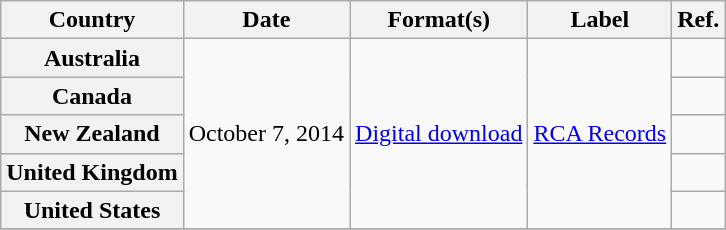<table class="wikitable plainrowheaders">
<tr>
<th scope=col>Country</th>
<th scope=col>Date</th>
<th scope=col>Format(s)</th>
<th scope=col>Label</th>
<th scope=col>Ref.</th>
</tr>
<tr>
<th scope=row>Australia</th>
<td rowspan=5>October 7, 2014</td>
<td rowspan=5><a href='#'>Digital download</a></td>
<td rowspan=5><a href='#'>RCA Records</a></td>
<td></td>
</tr>
<tr>
<th scope=row>Canada</th>
<td></td>
</tr>
<tr>
<th scope=row>New Zealand</th>
<td></td>
</tr>
<tr>
<th scope=row>United Kingdom</th>
<td></td>
</tr>
<tr>
<th scope=row>United States</th>
<td></td>
</tr>
<tr>
</tr>
</table>
